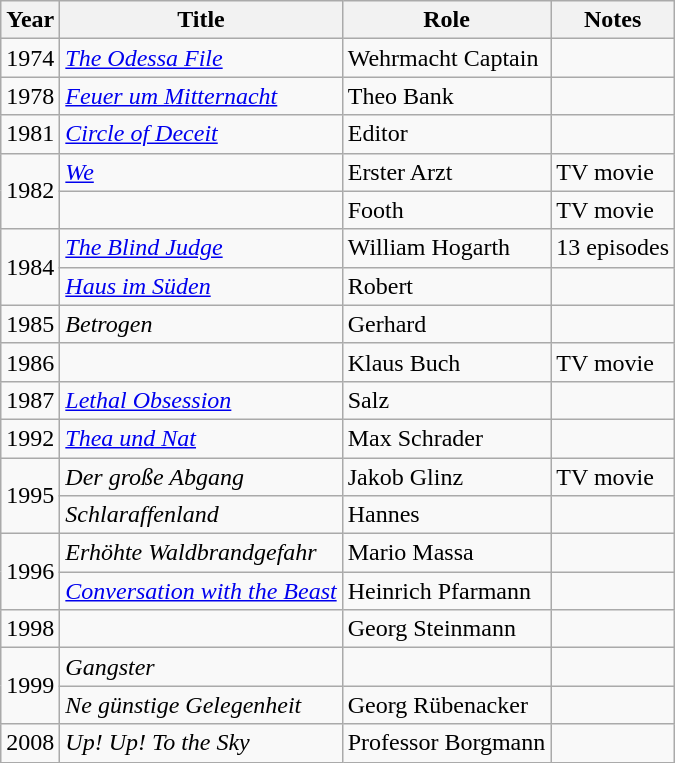<table class="wikitable">
<tr>
<th>Year</th>
<th>Title</th>
<th>Role</th>
<th>Notes</th>
</tr>
<tr>
<td>1974</td>
<td><em><a href='#'>The Odessa File</a></em></td>
<td>Wehrmacht Captain</td>
<td></td>
</tr>
<tr>
<td>1978</td>
<td><em><a href='#'>Feuer um Mitternacht</a></em></td>
<td>Theo Bank</td>
<td></td>
</tr>
<tr>
<td>1981</td>
<td><em><a href='#'>Circle of Deceit</a></em></td>
<td>Editor</td>
<td></td>
</tr>
<tr>
<td rowspan=2>1982</td>
<td><em><a href='#'>We</a></em></td>
<td>Erster Arzt</td>
<td>TV movie</td>
</tr>
<tr>
<td><em></em></td>
<td>Footh</td>
<td>TV movie</td>
</tr>
<tr>
<td rowspan=2>1984</td>
<td><em><a href='#'>The Blind Judge</a></em></td>
<td>William Hogarth</td>
<td>13 episodes</td>
</tr>
<tr>
<td><em><a href='#'>Haus im Süden</a></em></td>
<td>Robert</td>
<td></td>
</tr>
<tr>
<td>1985</td>
<td><em>Betrogen</em></td>
<td>Gerhard</td>
<td></td>
</tr>
<tr>
<td>1986</td>
<td><em></em></td>
<td>Klaus Buch</td>
<td>TV movie</td>
</tr>
<tr>
<td>1987</td>
<td><em><a href='#'>Lethal Obsession</a></em></td>
<td>Salz</td>
<td></td>
</tr>
<tr>
<td>1992</td>
<td><em><a href='#'>Thea und Nat</a></em></td>
<td>Max Schrader</td>
<td></td>
</tr>
<tr>
<td rowspan=2>1995</td>
<td><em>Der große Abgang</em></td>
<td>Jakob Glinz</td>
<td>TV movie</td>
</tr>
<tr>
<td><em>Schlaraffenland</em></td>
<td>Hannes</td>
<td></td>
</tr>
<tr>
<td rowspan=2>1996</td>
<td><em>Erhöhte Waldbrandgefahr</em></td>
<td>Mario Massa</td>
<td></td>
</tr>
<tr>
<td><em><a href='#'>Conversation with the Beast</a></em></td>
<td>Heinrich Pfarmann</td>
<td></td>
</tr>
<tr>
<td>1998</td>
<td><em></em></td>
<td>Georg Steinmann</td>
<td></td>
</tr>
<tr>
<td rowspan=2>1999</td>
<td><em>Gangster</em></td>
<td></td>
<td></td>
</tr>
<tr>
<td><em>Ne günstige Gelegenheit</em></td>
<td>Georg Rübenacker</td>
<td></td>
</tr>
<tr>
<td>2008</td>
<td><em>Up! Up! To the Sky</em></td>
<td>Professor Borgmann</td>
<td></td>
</tr>
</table>
